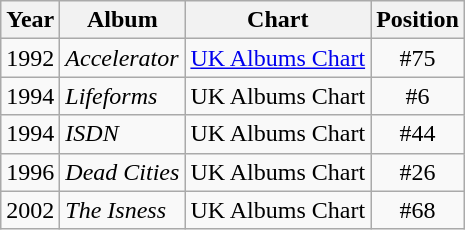<table class="wikitable">
<tr>
<th align="left">Year</th>
<th align="left">Album</th>
<th align="left">Chart</th>
<th align="left">Position</th>
</tr>
<tr>
<td align="left">1992</td>
<td align="left"><em>Accelerator</em></td>
<td align="left"><a href='#'>UK Albums Chart</a></td>
<td style="text-align:center;">#75</td>
</tr>
<tr>
<td align="left">1994</td>
<td align="left"><em>Lifeforms</em></td>
<td align="left">UK Albums Chart</td>
<td style="text-align:center;">#6</td>
</tr>
<tr>
<td align="left">1994</td>
<td align="left"><em>ISDN</em></td>
<td align="left">UK Albums Chart</td>
<td style="text-align:center;">#44</td>
</tr>
<tr>
<td align="left">1996</td>
<td align="left"><em>Dead Cities</em></td>
<td align="left">UK Albums Chart</td>
<td style="text-align:center;">#26</td>
</tr>
<tr>
<td align="left">2002</td>
<td align="left"><em>The Isness</em></td>
<td align="left">UK Albums Chart</td>
<td style="text-align:center;">#68</td>
</tr>
</table>
